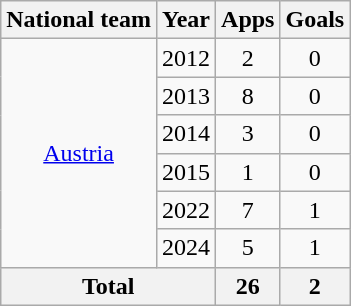<table class=wikitable style=text-align:center>
<tr>
<th>National team</th>
<th>Year</th>
<th>Apps</th>
<th>Goals</th>
</tr>
<tr>
<td rowspan="6"><a href='#'>Austria</a></td>
<td>2012</td>
<td>2</td>
<td>0</td>
</tr>
<tr>
<td>2013</td>
<td>8</td>
<td>0</td>
</tr>
<tr>
<td>2014</td>
<td>3</td>
<td>0</td>
</tr>
<tr>
<td>2015</td>
<td>1</td>
<td>0</td>
</tr>
<tr>
<td>2022</td>
<td>7</td>
<td>1</td>
</tr>
<tr>
<td>2024</td>
<td>5</td>
<td>1</td>
</tr>
<tr>
<th colspan="2">Total</th>
<th>26</th>
<th>2</th>
</tr>
</table>
